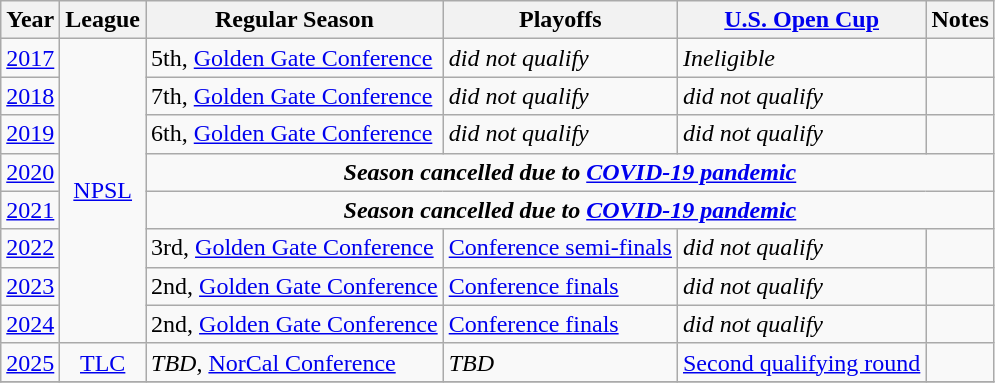<table class="wikitable">
<tr>
<th>Year</th>
<th>League</th>
<th>Regular Season</th>
<th>Playoffs</th>
<th><a href='#'>U.S. Open Cup</a></th>
<th>Notes</th>
</tr>
<tr>
<td><a href='#'>2017</a></td>
<td style="text-align:center;" rowspan="8"><a href='#'>NPSL</a></td>
<td>5th, <a href='#'>Golden Gate Conference</a></td>
<td><em>did not qualify</em></td>
<td><em>Ineligible</em></td>
<td></td>
</tr>
<tr>
<td><a href='#'>2018</a></td>
<td>7th, <a href='#'>Golden Gate Conference</a></td>
<td><em>did not qualify</em></td>
<td><em>did not qualify</em></td>
<td></td>
</tr>
<tr>
<td><a href='#'>2019</a></td>
<td>6th, <a href='#'>Golden Gate Conference</a></td>
<td><em>did not qualify</em></td>
<td><em>did not qualify</em></td>
<td></td>
</tr>
<tr>
<td><a href='#'>2020</a></td>
<td colspan="4" style="text-align:center;"><strong><em>Season cancelled due to <a href='#'>COVID-19 pandemic</a></em></strong></td>
</tr>
<tr>
<td><a href='#'>2021</a></td>
<td colspan="4" style="text-align:center;"><strong><em>Season cancelled due to <a href='#'>COVID-19 pandemic</a></em></strong></td>
</tr>
<tr>
<td><a href='#'>2022</a></td>
<td>3rd, <a href='#'>Golden Gate Conference</a></td>
<td><a href='#'>Conference semi-finals</a></td>
<td><em>did not qualify</em></td>
<td></td>
</tr>
<tr>
<td><a href='#'>2023</a></td>
<td>2nd, <a href='#'>Golden Gate Conference</a></td>
<td><a href='#'>Conference finals</a></td>
<td><em>did not qualify</em></td>
<td></td>
</tr>
<tr>
<td><a href='#'>2024</a></td>
<td>2nd, <a href='#'>Golden Gate Conference</a></td>
<td><a href='#'>Conference finals</a></td>
<td><em>did not qualify</em></td>
<td></td>
</tr>
<tr>
<td><a href='#'>2025</a></td>
<td style="text-align:center;"><a href='#'>TLC</a></td>
<td><em>TBD</em>, <a href='#'>NorCal Conference</a></td>
<td><em>TBD</em></td>
<td><a href='#'>Second qualifying round</a></td>
<td></td>
</tr>
<tr>
</tr>
</table>
